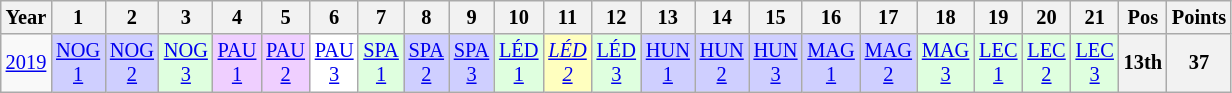<table class="wikitable" style="text-align:center; font-size:85%">
<tr>
<th>Year</th>
<th>1</th>
<th>2</th>
<th>3</th>
<th>4</th>
<th>5</th>
<th>6</th>
<th>7</th>
<th>8</th>
<th>9</th>
<th>10</th>
<th>11</th>
<th>12</th>
<th>13</th>
<th>14</th>
<th>15</th>
<th>16</th>
<th>17</th>
<th>18</th>
<th>19</th>
<th>20</th>
<th>21</th>
<th>Pos</th>
<th>Points</th>
</tr>
<tr>
<td><a href='#'>2019</a></td>
<td style="background:#CFCFFF;"><a href='#'>NOG<br>1</a><br></td>
<td style="background:#CFCFFF;"><a href='#'>NOG<br>2</a><br></td>
<td style="background:#DFFFDF;"><a href='#'>NOG<br>3</a><br></td>
<td style="background:#EFCFFF;"><a href='#'>PAU<br>1</a><br></td>
<td style="background:#EFCFFF;"><a href='#'>PAU<br>2</a><br></td>
<td style="background:#FFFFFF;"><a href='#'>PAU<br>3</a><br></td>
<td style="background:#DFFFDF;"><a href='#'>SPA<br>1</a><br></td>
<td style="background:#CFCFFF;"><a href='#'>SPA<br>2</a><br></td>
<td style="background:#CFCFFF;"><a href='#'>SPA<br>3</a><br></td>
<td style="background:#DFFFDF;"><a href='#'>LÉD<br>1</a><br></td>
<td style="background:#FFFFBF;"><em><a href='#'>LÉD<br>2</a></em><br></td>
<td style="background:#DFFFDF;"><a href='#'>LÉD<br>3</a><br></td>
<td style="background:#CFCFFF;"><a href='#'>HUN<br>1</a><br></td>
<td style="background:#CFCFFF;"><a href='#'>HUN<br>2</a><br></td>
<td style="background:#CFCFFF;"><a href='#'>HUN<br>3</a><br></td>
<td style="background:#CFCFFF;"><a href='#'>MAG<br>1</a><br></td>
<td style="background:#CFCFFF;"><a href='#'>MAG<br>2</a><br></td>
<td style="background:#DFFFDF;"><a href='#'>MAG<br>3</a><br></td>
<td style="background:#DFFFDF;"><a href='#'>LEC<br>1</a><br></td>
<td style="background:#DFFFDF;"><a href='#'>LEC<br>2</a><br></td>
<td style="background:#DFFFDF;"><a href='#'>LEC<br>3</a><br></td>
<th>13th</th>
<th>37</th>
</tr>
</table>
